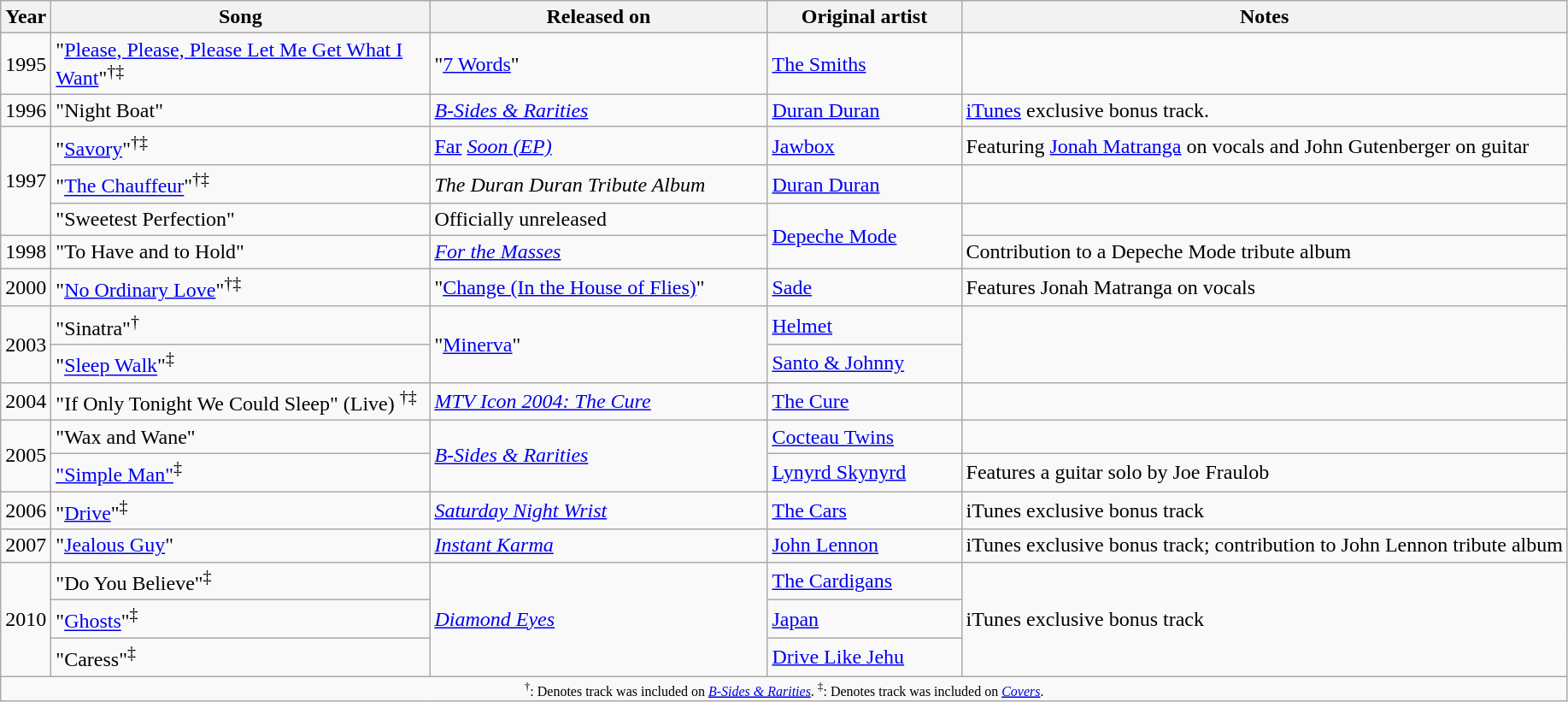<table class="wikitable">
<tr>
<th>Year</th>
<th style="width:18em;">Song</th>
<th style="width:16em;">Released on</th>
<th style="width:9em;">Original artist</th>
<th>Notes</th>
</tr>
<tr>
<td>1995</td>
<td>"<a href='#'>Please, Please, Please Let Me Get What I Want</a>"<sup>†‡</sup></td>
<td>"<a href='#'>7 Words</a>"</td>
<td><a href='#'>The Smiths</a></td>
<td></td>
</tr>
<tr>
<td>1996</td>
<td>"Night Boat"</td>
<td><em><a href='#'>B-Sides & Rarities</a></em></td>
<td><a href='#'>Duran Duran</a></td>
<td><a href='#'>iTunes</a> exclusive bonus track.</td>
</tr>
<tr>
<td rowspan="3">1997</td>
<td>"<a href='#'>Savory</a>"<sup>†‡</sup></td>
<td><a href='#'>Far</a> <em><a href='#'>Soon (EP)</a></em></td>
<td><a href='#'>Jawbox</a></td>
<td>Featuring <a href='#'>Jonah Matranga</a> on vocals and John Gutenberger on guitar</td>
</tr>
<tr>
<td>"<a href='#'>The Chauffeur</a>"<sup>†‡</sup></td>
<td><em>The Duran Duran Tribute Album</em></td>
<td><a href='#'>Duran Duran</a></td>
<td></td>
</tr>
<tr>
<td>"Sweetest Perfection"</td>
<td>Officially unreleased</td>
<td rowspan="2"><a href='#'>Depeche Mode</a></td>
<td></td>
</tr>
<tr>
<td>1998</td>
<td>"To Have and to Hold"</td>
<td><em><a href='#'>For the Masses</a></em></td>
<td>Contribution to a Depeche Mode tribute album</td>
</tr>
<tr>
<td>2000</td>
<td>"<a href='#'>No Ordinary Love</a>"<sup>†‡</sup></td>
<td>"<a href='#'>Change (In the House of Flies)</a>"</td>
<td><a href='#'>Sade</a></td>
<td>Features Jonah Matranga on vocals</td>
</tr>
<tr>
<td rowspan="2">2003</td>
<td>"Sinatra"<sup>†</sup></td>
<td rowspan="2">"<a href='#'>Minerva</a>"</td>
<td><a href='#'>Helmet</a></td>
<td rowspan="2"></td>
</tr>
<tr>
<td>"<a href='#'>Sleep Walk</a>"<sup>‡</sup></td>
<td><a href='#'>Santo & Johnny</a></td>
</tr>
<tr>
<td>2004</td>
<td>"If Only Tonight We Could Sleep" (Live) <sup>†‡</sup></td>
<td><em><a href='#'>MTV Icon 2004: The Cure</a></em></td>
<td><a href='#'>The Cure</a></td>
<td></td>
</tr>
<tr>
<td rowspan="2">2005</td>
<td>"Wax and Wane"</td>
<td rowspan="2"><em><a href='#'>B-Sides & Rarities</a></em></td>
<td><a href='#'>Cocteau Twins</a></td>
<td></td>
</tr>
<tr>
<td><a href='#'>"Simple Man"</a><sup>‡</sup></td>
<td><a href='#'>Lynyrd Skynyrd</a></td>
<td>Features a guitar solo by Joe Fraulob</td>
</tr>
<tr>
<td>2006</td>
<td>"<a href='#'>Drive</a>"<sup>‡</sup></td>
<td><em><a href='#'>Saturday Night Wrist</a></em></td>
<td><a href='#'>The Cars</a></td>
<td>iTunes exclusive bonus track</td>
</tr>
<tr>
<td>2007</td>
<td>"<a href='#'>Jealous Guy</a>"</td>
<td><em><a href='#'>Instant Karma</a></em></td>
<td><a href='#'>John Lennon</a></td>
<td>iTunes exclusive bonus track; contribution to John Lennon tribute album</td>
</tr>
<tr>
<td rowspan="3">2010</td>
<td>"Do You Believe"<sup>‡</sup></td>
<td rowspan="3"><em><a href='#'>Diamond Eyes</a></em></td>
<td><a href='#'>The Cardigans</a></td>
<td rowspan="3">iTunes exclusive bonus track</td>
</tr>
<tr>
<td>"<a href='#'>Ghosts</a>"<sup>‡</sup></td>
<td><a href='#'>Japan</a></td>
</tr>
<tr>
<td>"Caress"<sup>‡</sup></td>
<td><a href='#'>Drive Like Jehu</a></td>
</tr>
<tr>
<td align="center" colspan="5" style="font-size: 8pt"><sup>†</sup>: Denotes track was included on <em><a href='#'>B-Sides & Rarities</a></em>. <sup>‡</sup>: Denotes track was included on <em><a href='#'>Covers</a></em>.</td>
</tr>
</table>
